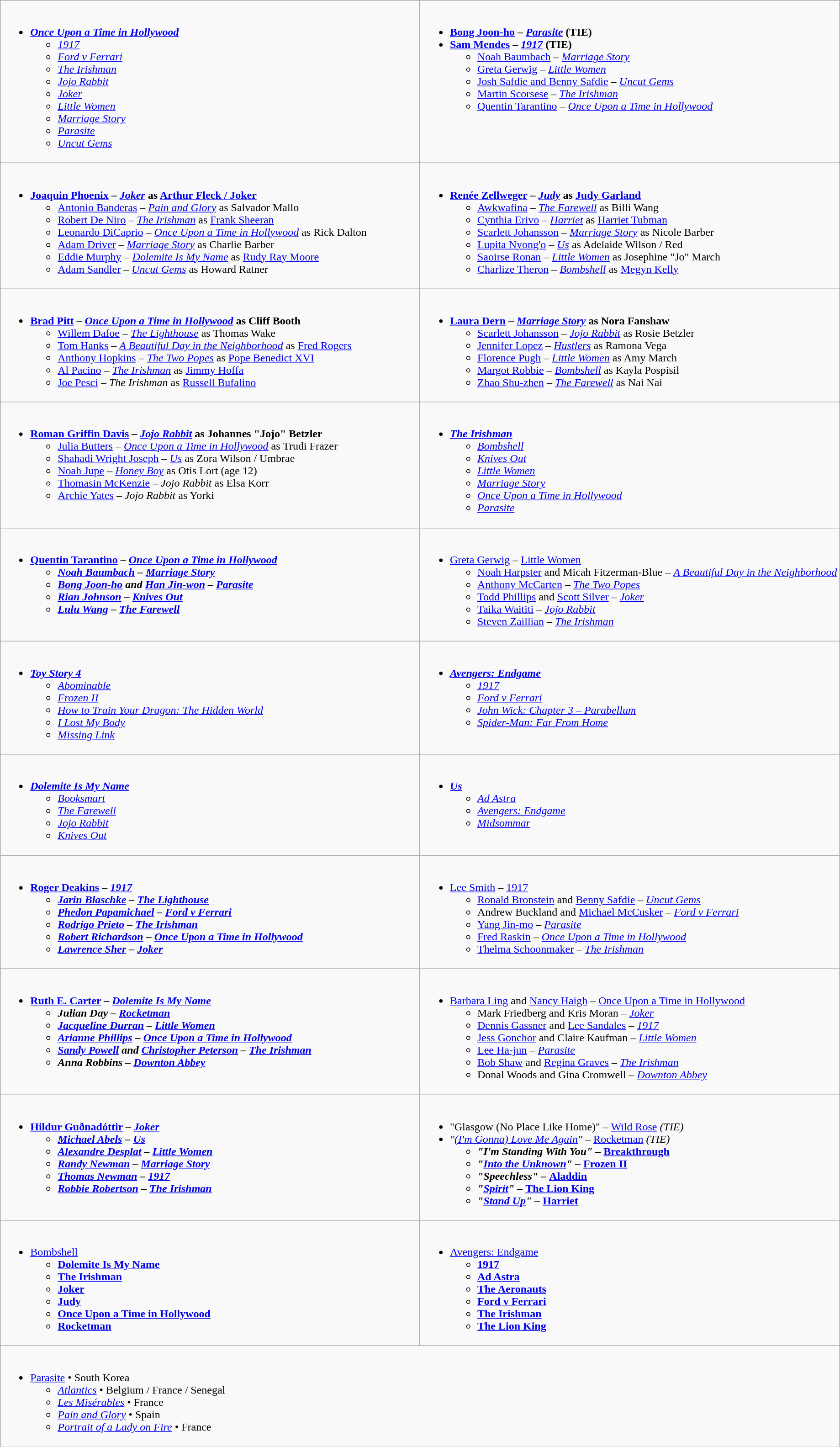<table class=wikitable>
<tr>
<td valign="top" width="50%"><br><ul><li><strong><em><a href='#'>Once Upon a Time in Hollywood</a></em></strong><ul><li><em><a href='#'>1917</a></em></li><li><em><a href='#'>Ford v Ferrari</a></em></li><li><em><a href='#'>The Irishman</a></em></li><li><em><a href='#'>Jojo Rabbit</a></em></li><li><em><a href='#'>Joker</a></em></li><li><em><a href='#'>Little Women</a></em></li><li><em><a href='#'>Marriage Story</a></em></li><li><em><a href='#'>Parasite</a></em></li><li><em><a href='#'>Uncut Gems</a></em></li></ul></li></ul></td>
<td valign="top" width="50%"><br><ul><li><strong><a href='#'>Bong Joon-ho</a> – <em><a href='#'>Parasite</a></em> (TIE)</strong></li><li><strong><a href='#'>Sam Mendes</a> – <em><a href='#'>1917</a></em> (TIE)</strong><ul><li><a href='#'>Noah Baumbach</a> – <em><a href='#'>Marriage Story</a></em></li><li><a href='#'>Greta Gerwig</a> – <em><a href='#'>Little Women</a></em></li><li><a href='#'>Josh Safdie and Benny Safdie</a> – <em><a href='#'>Uncut Gems</a></em></li><li><a href='#'>Martin Scorsese</a> – <em><a href='#'>The Irishman</a></em></li><li><a href='#'>Quentin Tarantino</a> – <em><a href='#'>Once Upon a Time in Hollywood</a></em></li></ul></li></ul></td>
</tr>
<tr>
<td valign="top" width="50%"><br><ul><li><strong><a href='#'>Joaquin Phoenix</a> – <em><a href='#'>Joker</a></em> as <a href='#'>Arthur Fleck / Joker</a></strong><ul><li><a href='#'>Antonio Banderas</a> – <em><a href='#'>Pain and Glory</a></em> as Salvador Mallo</li><li><a href='#'>Robert De Niro</a> – <em><a href='#'>The Irishman</a></em> as <a href='#'>Frank Sheeran</a></li><li><a href='#'>Leonardo DiCaprio</a> – <em><a href='#'>Once Upon a Time in Hollywood</a></em> as Rick Dalton</li><li><a href='#'>Adam Driver</a> – <em><a href='#'>Marriage Story</a></em> as Charlie Barber</li><li><a href='#'>Eddie Murphy</a> – <em><a href='#'>Dolemite Is My Name</a></em> as <a href='#'>Rudy Ray Moore</a></li><li><a href='#'>Adam Sandler</a> – <em><a href='#'>Uncut Gems</a></em> as Howard Ratner</li></ul></li></ul></td>
<td valign="top" width="50%"><br><ul><li><strong><a href='#'>Renée Zellweger</a> – <em><a href='#'>Judy</a></em> as <a href='#'>Judy Garland</a></strong><ul><li><a href='#'>Awkwafina</a> – <em><a href='#'>The Farewell</a></em> as Billi Wang</li><li><a href='#'>Cynthia Erivo</a> – <em><a href='#'>Harriet</a></em> as <a href='#'>Harriet Tubman</a></li><li><a href='#'>Scarlett Johansson</a> – <em><a href='#'>Marriage Story</a></em> as Nicole Barber</li><li><a href='#'>Lupita Nyong'o</a> – <em><a href='#'>Us</a></em> as Adelaide Wilson / Red</li><li><a href='#'>Saoirse Ronan</a> – <em><a href='#'>Little Women</a></em> as Josephine "Jo" March</li><li><a href='#'>Charlize Theron</a> – <em><a href='#'>Bombshell</a></em> as <a href='#'>Megyn Kelly</a></li></ul></li></ul></td>
</tr>
<tr>
<td valign="top" width="50%"><br><ul><li><strong><a href='#'>Brad Pitt</a> – <em><a href='#'>Once Upon a Time in Hollywood</a></em> as Cliff Booth</strong><ul><li><a href='#'>Willem Dafoe</a> – <em><a href='#'>The Lighthouse</a></em> as Thomas Wake</li><li><a href='#'>Tom Hanks</a> – <em><a href='#'>A Beautiful Day in the Neighborhood</a></em> as <a href='#'>Fred Rogers</a></li><li><a href='#'>Anthony Hopkins</a> – <em><a href='#'>The Two Popes</a></em> as <a href='#'>Pope Benedict XVI</a></li><li><a href='#'>Al Pacino</a> – <em><a href='#'>The Irishman</a></em> as <a href='#'>Jimmy Hoffa</a></li><li><a href='#'>Joe Pesci</a> – <em>The Irishman</em> as <a href='#'>Russell Bufalino</a></li></ul></li></ul></td>
<td valign="top" width="50%"><br><ul><li><strong><a href='#'>Laura Dern</a> – <em><a href='#'>Marriage Story</a></em> as Nora Fanshaw</strong><ul><li><a href='#'>Scarlett Johansson</a> – <em><a href='#'>Jojo Rabbit</a></em> as Rosie Betzler</li><li><a href='#'>Jennifer Lopez</a> – <em><a href='#'>Hustlers</a></em> as Ramona Vega</li><li><a href='#'>Florence Pugh</a> – <em><a href='#'>Little Women</a></em> as Amy March</li><li><a href='#'>Margot Robbie</a> – <em><a href='#'>Bombshell</a></em> as Kayla Pospisil</li><li><a href='#'>Zhao Shu-zhen</a> – <em><a href='#'>The Farewell</a></em> as Nai Nai</li></ul></li></ul></td>
</tr>
<tr>
<td valign="top" width="50%"><br><ul><li><strong><a href='#'>Roman Griffin Davis</a> – <em><a href='#'>Jojo Rabbit</a></em> as Johannes "Jojo" Betzler</strong><ul><li><a href='#'>Julia Butters</a> – <em><a href='#'>Once Upon a Time in Hollywood</a></em> as Trudi Frazer</li><li><a href='#'>Shahadi Wright Joseph</a> – <em><a href='#'>Us</a></em> as Zora Wilson / Umbrae</li><li><a href='#'>Noah Jupe</a> – <em><a href='#'>Honey Boy</a></em> as Otis Lort (age 12)</li><li><a href='#'>Thomasin McKenzie</a> – <em>Jojo Rabbit</em> as Elsa Korr</li><li><a href='#'>Archie Yates</a> – <em>Jojo Rabbit</em> as Yorki</li></ul></li></ul></td>
<td valign="top" width="50%"><br><ul><li><strong><em><a href='#'>The Irishman</a></em></strong><ul><li><em><a href='#'>Bombshell</a></em></li><li><em><a href='#'>Knives Out</a></em></li><li><em><a href='#'>Little Women</a></em></li><li><em><a href='#'>Marriage Story</a></em></li><li><em><a href='#'>Once Upon a Time in Hollywood</a></em></li><li><em><a href='#'>Parasite</a></em></li></ul></li></ul></td>
</tr>
<tr>
<td valign="top" width="50%"><br><ul><li><strong><a href='#'>Quentin Tarantino</a> – <em><a href='#'>Once Upon a Time in Hollywood</a><strong><em><ul><li><a href='#'>Noah Baumbach</a> – </em><a href='#'>Marriage Story</a><em></li><li><a href='#'>Bong Joon-ho</a> and <a href='#'>Han Jin-won</a> – </em><a href='#'>Parasite</a><em></li><li><a href='#'>Rian Johnson</a> – </em><a href='#'>Knives Out</a><em></li><li><a href='#'>Lulu Wang</a> – </em><a href='#'>The Farewell</a><em></li></ul></li></ul></td>
<td valign="top" width="50%"><br><ul><li></strong><a href='#'>Greta Gerwig</a> – </em><a href='#'>Little Women</a></em></strong><ul><li><a href='#'>Noah Harpster</a> and Micah Fitzerman-Blue – <em><a href='#'>A Beautiful Day in the Neighborhood</a></em></li><li><a href='#'>Anthony McCarten</a> – <em><a href='#'>The Two Popes</a></em></li><li><a href='#'>Todd Phillips</a> and <a href='#'>Scott Silver</a> – <em><a href='#'>Joker</a></em></li><li><a href='#'>Taika Waititi</a> – <em><a href='#'>Jojo Rabbit</a></em></li><li><a href='#'>Steven Zaillian</a> – <em><a href='#'>The Irishman</a></em></li></ul></li></ul></td>
</tr>
<tr>
<td valign="top" width="50%"><br><ul><li><strong><em><a href='#'>Toy Story 4</a></em></strong><ul><li><em><a href='#'>Abominable</a></em></li><li><em><a href='#'>Frozen II</a></em></li><li><em><a href='#'>How to Train Your Dragon: The Hidden World</a></em></li><li><em><a href='#'>I Lost My Body</a></em></li><li><em><a href='#'>Missing Link</a></em></li></ul></li></ul></td>
<td valign="top" width="50%"><br><ul><li><strong><em><a href='#'>Avengers: Endgame</a></em></strong><ul><li><em><a href='#'>1917</a></em></li><li><em><a href='#'>Ford v Ferrari</a></em></li><li><em><a href='#'>John Wick: Chapter 3 – Parabellum</a></em></li><li><em><a href='#'>Spider-Man: Far From Home</a></em></li></ul></li></ul></td>
</tr>
<tr>
<td valign="top" width="50%"><br><ul><li><strong><em><a href='#'>Dolemite Is My Name</a></em></strong><ul><li><em><a href='#'>Booksmart</a></em></li><li><em><a href='#'>The Farewell</a></em></li><li><em><a href='#'>Jojo Rabbit</a></em></li><li><em><a href='#'>Knives Out</a></em></li></ul></li></ul></td>
<td valign="top" width="50%"><br><ul><li><strong><em><a href='#'>Us</a></em></strong><ul><li><em><a href='#'>Ad Astra</a></em></li><li><em><a href='#'>Avengers: Endgame</a></em></li><li><em><a href='#'>Midsommar</a></em></li></ul></li></ul></td>
</tr>
<tr>
<td valign="top" width="50%"><br><ul><li><strong><a href='#'>Roger Deakins</a> – <em><a href='#'>1917</a><strong><em><ul><li><a href='#'>Jarin Blaschke</a> – </em><a href='#'>The Lighthouse</a><em></li><li><a href='#'>Phedon Papamichael</a> – </em><a href='#'>Ford v Ferrari</a><em></li><li><a href='#'>Rodrigo Prieto</a> – </em><a href='#'>The Irishman</a><em></li><li><a href='#'>Robert Richardson</a> – </em><a href='#'>Once Upon a Time in Hollywood</a><em></li><li><a href='#'>Lawrence Sher</a> – </em><a href='#'>Joker</a><em></li></ul></li></ul></td>
<td valign="top" width="50%"><br><ul><li></strong><a href='#'>Lee Smith</a> – </em><a href='#'>1917</a></em></strong><ul><li><a href='#'>Ronald Bronstein</a> and <a href='#'>Benny Safdie</a> – <em><a href='#'>Uncut Gems</a></em></li><li>Andrew Buckland and <a href='#'>Michael McCusker</a> – <em><a href='#'>Ford v Ferrari</a></em></li><li><a href='#'>Yang Jin-mo</a> – <em><a href='#'>Parasite</a></em></li><li><a href='#'>Fred Raskin</a> – <em><a href='#'>Once Upon a Time in Hollywood</a></em></li><li><a href='#'>Thelma Schoonmaker</a> – <em><a href='#'>The Irishman</a></em></li></ul></li></ul></td>
</tr>
<tr>
<td valign="top" width="50%"><br><ul><li><strong><a href='#'>Ruth E. Carter</a> – <em><a href='#'>Dolemite Is My Name</a><strong><em><ul><li>Julian Day – </em><a href='#'>Rocketman</a><em></li><li><a href='#'>Jacqueline Durran</a> – </em><a href='#'>Little Women</a><em></li><li><a href='#'>Arianne Phillips</a> – </em><a href='#'>Once Upon a Time in Hollywood</a><em></li><li><a href='#'>Sandy Powell</a> and <a href='#'>Christopher Peterson</a> – </em><a href='#'>The Irishman</a><em></li><li>Anna Robbins – </em><a href='#'>Downton Abbey</a><em></li></ul></li></ul></td>
<td valign="top" width="50%"><br><ul><li></strong><a href='#'>Barbara Ling</a> and <a href='#'>Nancy Haigh</a> – </em><a href='#'>Once Upon a Time in Hollywood</a></em></strong><ul><li>Mark Friedberg and Kris Moran – <em><a href='#'>Joker</a></em></li><li><a href='#'>Dennis Gassner</a> and <a href='#'>Lee Sandales</a> – <em><a href='#'>1917</a></em></li><li><a href='#'>Jess Gonchor</a> and Claire Kaufman – <em><a href='#'>Little Women</a></em></li><li><a href='#'>Lee Ha-jun</a> – <em><a href='#'>Parasite</a></em></li><li><a href='#'>Bob Shaw</a> and <a href='#'>Regina Graves</a> – <em><a href='#'>The Irishman</a></em></li><li>Donal Woods and Gina Cromwell – <em><a href='#'>Downton Abbey</a></em></li></ul></li></ul></td>
</tr>
<tr>
<td valign="top" width="50%"><br><ul><li><strong><a href='#'>Hildur Guðnadóttir</a> – <em><a href='#'>Joker</a><strong><em><ul><li><a href='#'>Michael Abels</a> – </em><a href='#'>Us</a><em></li><li><a href='#'>Alexandre Desplat</a> – </em><a href='#'>Little Women</a><em></li><li><a href='#'>Randy Newman</a> – </em><a href='#'>Marriage Story</a><em></li><li><a href='#'>Thomas Newman</a> – </em><a href='#'>1917</a><em></li><li><a href='#'>Robbie Robertson</a> – </em><a href='#'>The Irishman</a><em></li></ul></li></ul></td>
<td valign="top" width="50%"><br><ul><li></strong>"Glasgow (No Place Like Home)" – </em><a href='#'>Wild Rose</a><em> (TIE)<strong></li><li></strong>"<a href='#'>(I'm Gonna) Love Me Again</a>" – </em><a href='#'>Rocketman</a><em> (TIE)<strong><ul><li>"I'm Standing With You" – </em><a href='#'>Breakthrough</a><em></li><li>"<a href='#'>Into the Unknown</a>" – </em><a href='#'>Frozen II</a><em></li><li>"Speechless" – </em><a href='#'>Aladdin</a><em></li><li>"<a href='#'>Spirit</a>" – </em><a href='#'>The Lion King</a><em></li><li>"<a href='#'>Stand Up</a>" – </em><a href='#'>Harriet</a><em></li></ul></li></ul></td>
</tr>
<tr>
<td valign="top" width="50%"><br><ul><li></em></strong><a href='#'>Bombshell</a><strong><em><ul><li></em><a href='#'>Dolemite Is My Name</a><em></li><li></em><a href='#'>The Irishman</a><em></li><li></em><a href='#'>Joker</a><em></li><li></em><a href='#'>Judy</a><em></li><li></em><a href='#'>Once Upon a Time in Hollywood</a><em></li><li></em><a href='#'>Rocketman</a><em></li></ul></li></ul></td>
<td valign="top" width="50%"><br><ul><li></em></strong><a href='#'>Avengers: Endgame</a><strong><em><ul><li></em><a href='#'>1917</a><em></li><li></em><a href='#'>Ad Astra</a><em></li><li></em><a href='#'>The Aeronauts</a><em></li><li></em><a href='#'>Ford v Ferrari</a><em></li><li></em><a href='#'>The Irishman</a><em></li><li></em><a href='#'>The Lion King</a><em></li></ul></li></ul></td>
</tr>
<tr>
<td valign="top" colspan="2" width="50%"><br><ul><li></em></strong><a href='#'>Parasite</a></em> • South Korea</strong><ul><li><em><a href='#'>Atlantics</a></em> • Belgium / France / Senegal</li><li><em><a href='#'>Les Misérables</a></em> • France</li><li><em><a href='#'>Pain and Glory</a></em> • Spain</li><li><em><a href='#'>Portrait of a Lady on Fire</a></em> • France</li></ul></li></ul></td>
</tr>
</table>
